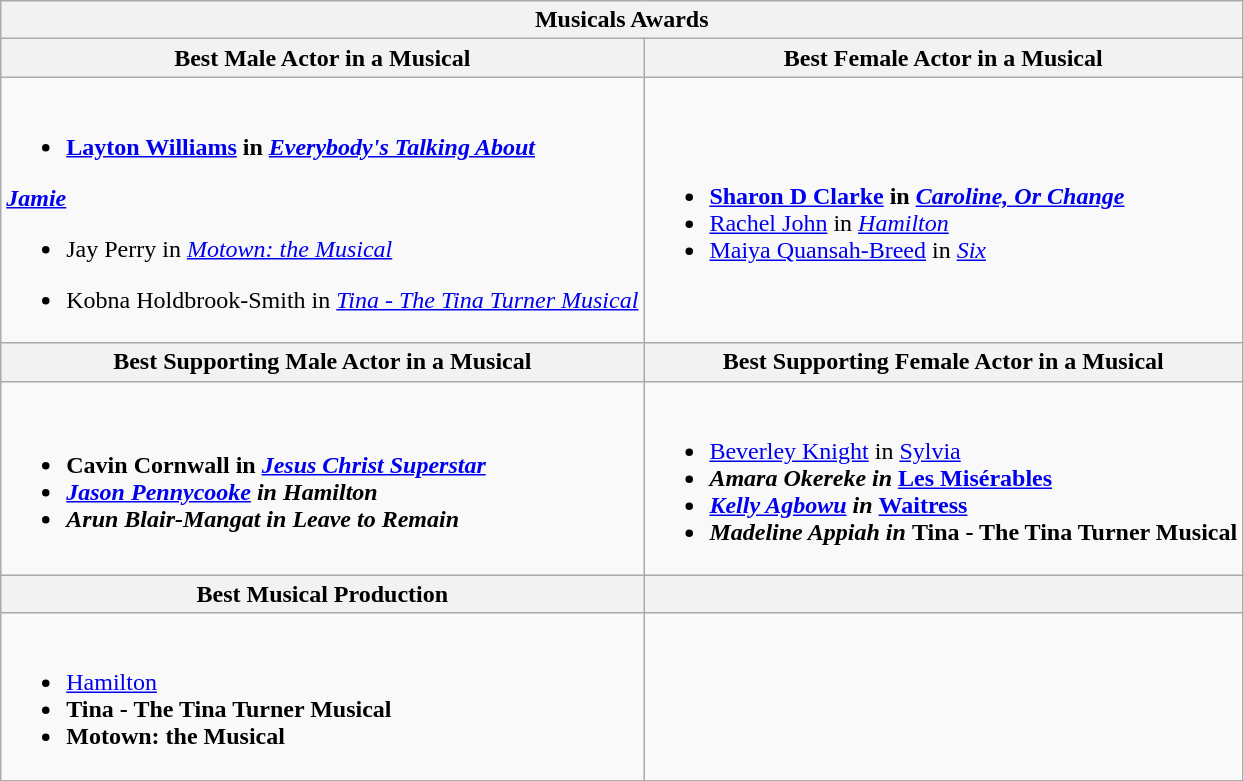<table class="wikitable">
<tr>
<th colspan="2">Musicals Awards</th>
</tr>
<tr>
<th>Best Male Actor in a Musical</th>
<th>Best Female Actor in a Musical</th>
</tr>
<tr>
<td><br><ul><li><strong><a href='#'>Layton Williams</a> in <a href='#'><em>Everybody's Talking About</em></a></strong></li></ul><strong><a href='#'><em>Jamie</em></a></strong><ul><li>Jay Perry in <em><a href='#'>Motown: the Musical</a></em></li></ul><ul><li>Kobna Holdbrook-Smith in <em><a href='#'>Tina - The Tina Turner Musical</a></em></li></ul></td>
<td><br><ul><li><strong><a href='#'>Sharon D Clarke</a> in <a href='#'><em>Caroline, Or Change</em></a></strong></li><li><a href='#'>Rachel John</a> in <em><a href='#'>Hamilton</a></em></li><li><a href='#'>Maiya Quansah-Breed</a> in <em><a href='#'>Six</a></em></li></ul></td>
</tr>
<tr>
<th>Best Supporting Male Actor in a Musical</th>
<th>Best Supporting Female Actor in a Musical</th>
</tr>
<tr>
<td><br><ul><li><strong>Cavin Cornwall in <em><a href='#'>Jesus Christ Superstar</a><strong><em></li><li><a href='#'>Jason Pennycooke</a> in </em>Hamilton<em></li><li>Arun Blair-Mangat in </em>Leave to Remain<em></li></ul></td>
<td><br><ul><li></strong><a href='#'>Beverley Knight</a> in <a href='#'></em>Sylvia<em></a><strong></li><li>Amara Okereke in </em><a href='#'>Les Misérables</a><em></li><li><a href='#'>Kelly Agbowu</a> in </em><a href='#'>Waitress</a><em></li><li>Madeline Appiah in </em>Tina - The Tina Turner Musical<em></li></ul></td>
</tr>
<tr>
<th>Best Musical Production</th>
<th></th>
</tr>
<tr>
<td><br><ul><li></em></strong><a href='#'>Hamilton</a><strong><em></li><li></em>Tina - The Tina Turner Musical<em></li><li></em>Motown: the Musical<em></li></ul></td>
<td></td>
</tr>
</table>
